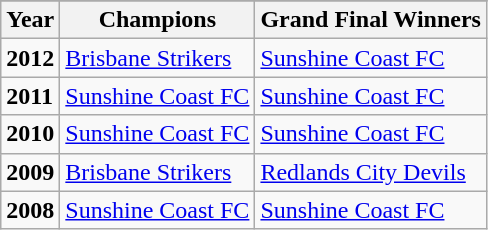<table class="wikitable">
<tr bgcolor="#FF0033">
</tr>
<tr>
<th>Year</th>
<th>Champions</th>
<th>Grand Final Winners</th>
</tr>
<tr>
<td><strong>2012</strong></td>
<td><a href='#'>Brisbane Strikers</a></td>
<td><a href='#'>Sunshine Coast FC</a></td>
</tr>
<tr>
<td><strong>2011</strong></td>
<td><a href='#'>Sunshine Coast FC</a></td>
<td><a href='#'>Sunshine Coast FC</a></td>
</tr>
<tr>
<td><strong>2010</strong></td>
<td><a href='#'>Sunshine Coast FC</a></td>
<td><a href='#'>Sunshine Coast FC</a></td>
</tr>
<tr>
<td><strong>2009</strong></td>
<td><a href='#'>Brisbane Strikers</a></td>
<td><a href='#'>Redlands City Devils</a></td>
</tr>
<tr>
<td><strong>2008</strong></td>
<td><a href='#'>Sunshine Coast FC</a></td>
<td><a href='#'>Sunshine Coast FC</a></td>
</tr>
</table>
